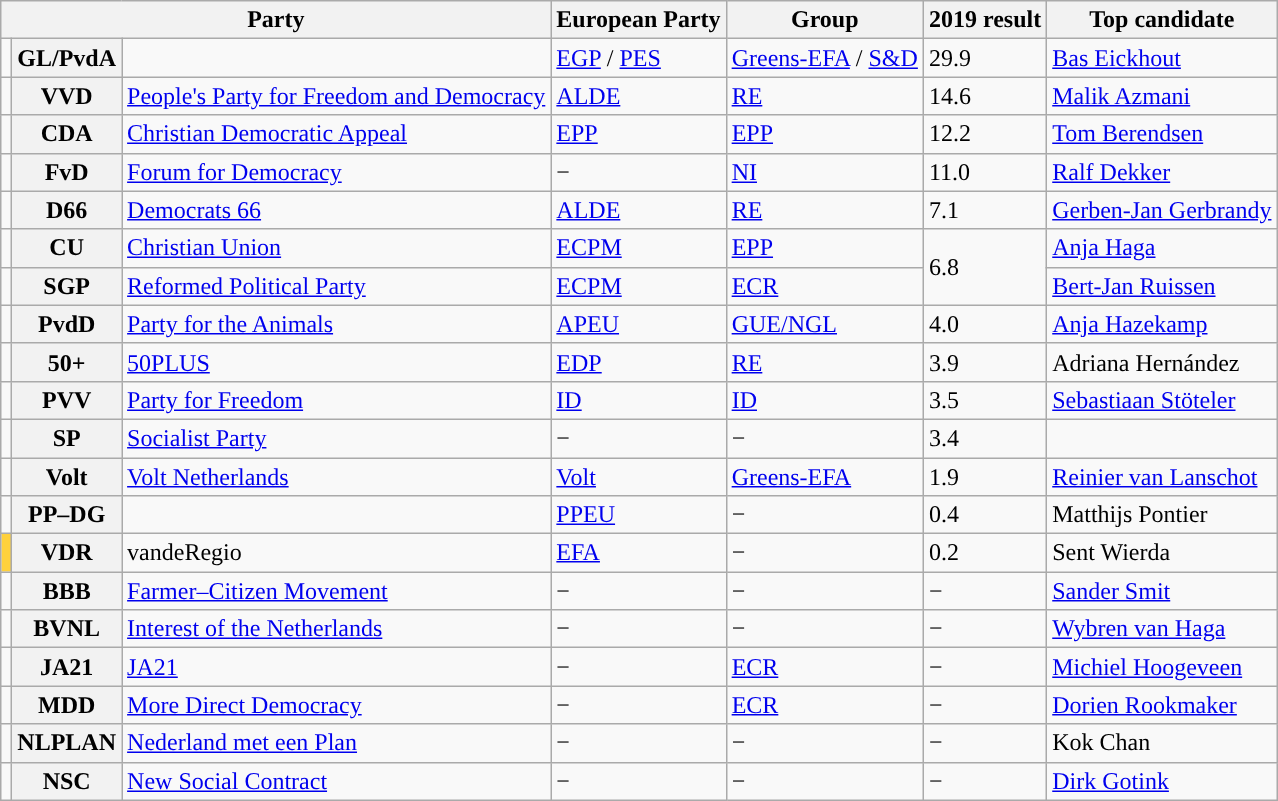<table class="wikitable">
<tr>
<th scope="colgroup" colspan="3">Party</th>
<th scope="col">European Party</th>
<th scope="col">Group</th>
<th scope="col">2019 result</th>
<th scope="col">Top candidate</th>
</tr>
<tr>
<td style="background:"></td>
<th scope="row">GL/PvdA</th>
<td></td>
<td><a href='#'>EGP</a> / <a href='#'>PES</a></td>
<td><a href='#'>Greens-EFA</a> / <a href='#'>S&D</a></td>
<td>29.9</td>
<td><a href='#'>Bas Eickhout</a></td>
</tr>
<tr>
<td style="background:"></td>
<th scope="row">VVD</th>
<td><a href='#'>People's Party for Freedom and Democracy</a></td>
<td><a href='#'>ALDE</a></td>
<td><a href='#'>RE</a></td>
<td>14.6</td>
<td><a href='#'>Malik Azmani</a></td>
</tr>
<tr>
<td style="background:"></td>
<th scope="row">CDA</th>
<td><a href='#'>Christian Democratic Appeal</a></td>
<td><a href='#'>EPP</a></td>
<td><a href='#'>EPP</a></td>
<td>12.2</td>
<td><a href='#'>Tom Berendsen</a></td>
</tr>
<tr>
<td style="background:"></td>
<th scope="row">FvD</th>
<td><a href='#'>Forum for Democracy</a></td>
<td>−</td>
<td><a href='#'>NI</a></td>
<td>11.0</td>
<td><a href='#'>Ralf Dekker</a></td>
</tr>
<tr>
<td style="background:"></td>
<th scope="row">D66</th>
<td><a href='#'>Democrats 66</a></td>
<td><a href='#'>ALDE</a></td>
<td><a href='#'>RE</a></td>
<td>7.1</td>
<td><a href='#'>Gerben-Jan Gerbrandy</a></td>
</tr>
<tr>
<td style="background:"></td>
<th scope="row">CU</th>
<td><a href='#'>Christian Union</a></td>
<td><a href='#'>ECPM</a></td>
<td><a href='#'>EPP</a></td>
<td rowspan=2>6.8</td>
<td><a href='#'>Anja Haga</a></td>
</tr>
<tr>
<td style="background:"></td>
<th scope="row">SGP</th>
<td><a href='#'>Reformed Political Party</a></td>
<td><a href='#'>ECPM</a></td>
<td><a href='#'>ECR</a></td>
<td><a href='#'>Bert-Jan Ruissen</a></td>
</tr>
<tr>
<td style="background:"></td>
<th scope="row">PvdD</th>
<td><a href='#'>Party for the Animals</a></td>
<td><a href='#'>APEU</a></td>
<td><a href='#'>GUE/NGL</a></td>
<td>4.0</td>
<td><a href='#'>Anja Hazekamp</a></td>
</tr>
<tr>
<td style="background:"></td>
<th scope="row">50+</th>
<td><a href='#'>50PLUS</a></td>
<td><a href='#'>EDP</a></td>
<td><a href='#'>RE</a></td>
<td>3.9</td>
<td>Adriana Hernández</td>
</tr>
<tr>
<td style="background:"></td>
<th scope="row">PVV</th>
<td><a href='#'>Party for Freedom</a></td>
<td><a href='#'>ID</a></td>
<td><a href='#'>ID</a></td>
<td>3.5</td>
<td><a href='#'>Sebastiaan Stöteler</a></td>
</tr>
<tr>
<td style="background:"></td>
<th scope="row">SP</th>
<td><a href='#'>Socialist Party</a></td>
<td>−</td>
<td>−</td>
<td>3.4</td>
<td></td>
</tr>
<tr>
<td style="background:"></td>
<th scope="row">Volt</th>
<td><a href='#'>Volt Netherlands</a></td>
<td><a href='#'>Volt</a></td>
<td><a href='#'>Greens-EFA</a></td>
<td>1.9</td>
<td><a href='#'>Reinier van Lanschot</a></td>
</tr>
<tr>
<td style="background:"></td>
<th scope="row">PP–DG</th>
<td></td>
<td><a href='#'>PPEU</a></td>
<td>−</td>
<td>0.4</td>
<td>Matthijs Pontier</td>
</tr>
<tr>
<td style="background:#FFD13C;"></td>
<th scope="row">VDR</th>
<td>vandeRegio</td>
<td><a href='#'>EFA</a></td>
<td>−</td>
<td>0.2</td>
<td>Sent Wierda</td>
</tr>
<tr>
<td style="background:"></td>
<th scope="row">BBB</th>
<td><a href='#'>Farmer–Citizen Movement</a></td>
<td>−</td>
<td>−</td>
<td>−</td>
<td><a href='#'>Sander Smit</a></td>
</tr>
<tr>
<td style="background:"></td>
<th scope="row">BVNL</th>
<td><a href='#'>Interest of the Netherlands</a></td>
<td>−</td>
<td>−</td>
<td>−</td>
<td><a href='#'>Wybren van Haga</a></td>
</tr>
<tr>
<td style="background:"></td>
<th scope="row">JA21</th>
<td><a href='#'>JA21</a></td>
<td>−</td>
<td><a href='#'>ECR</a></td>
<td>−</td>
<td><a href='#'>Michiel Hoogeveen</a></td>
</tr>
<tr>
<td style="background:"></td>
<th scope="row">MDD</th>
<td><a href='#'>More Direct Democracy</a></td>
<td>−</td>
<td><a href='#'>ECR</a></td>
<td>−</td>
<td><a href='#'>Dorien Rookmaker</a></td>
</tr>
<tr>
<td style="background:"></td>
<th scope="row">NLPLAN</th>
<td><a href='#'>Nederland met een Plan</a></td>
<td>−</td>
<td>−</td>
<td>−</td>
<td>Kok Chan</td>
</tr>
<tr>
<td style="background:"></td>
<th scope="row">NSC</th>
<td><a href='#'>New Social Contract</a></td>
<td>−</td>
<td>−</td>
<td>−</td>
<td><a href='#'>Dirk Gotink</a></td>
</tr>
</table>
